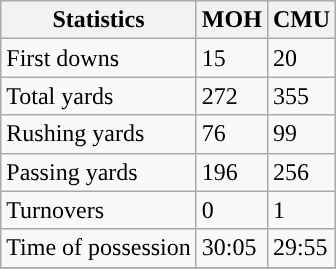<table class="wikitable">
<tr>
<th>Statistics</th>
<th>MOH</th>
<th>CMU</th>
</tr>
<tr>
<td>First downs</td>
<td>15</td>
<td>20</td>
</tr>
<tr>
<td>Total yards</td>
<td>272</td>
<td>355</td>
</tr>
<tr>
<td>Rushing yards</td>
<td>76</td>
<td>99</td>
</tr>
<tr>
<td>Passing yards</td>
<td>196</td>
<td>256</td>
</tr>
<tr>
<td>Turnovers</td>
<td>0</td>
<td>1</td>
</tr>
<tr>
<td>Time of possession</td>
<td>30:05</td>
<td>29:55</td>
</tr>
<tr>
</tr>
</table>
